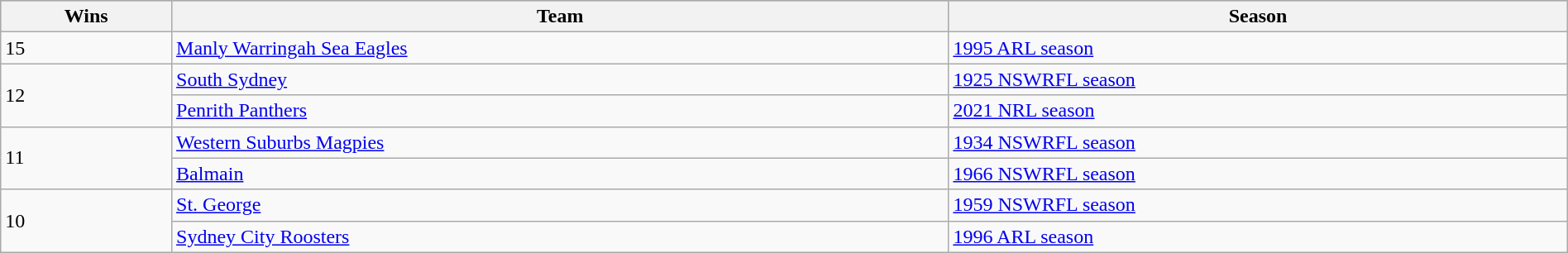<table class="wikitable" style="width:100%">
<tr style="background:#bdb76b;">
<th>Wins</th>
<th>Team</th>
<th>Season</th>
</tr>
<tr>
<td>15</td>
<td><a href='#'>Manly Warringah Sea Eagles</a></td>
<td><a href='#'>1995 ARL season</a></td>
</tr>
<tr>
<td rowspan="2">12</td>
<td><a href='#'>South Sydney</a></td>
<td><a href='#'>1925 NSWRFL season</a></td>
</tr>
<tr>
<td><a href='#'>Penrith Panthers</a></td>
<td><a href='#'>2021 NRL season</a></td>
</tr>
<tr>
<td rowspan="2">11</td>
<td><a href='#'>Western Suburbs Magpies</a></td>
<td><a href='#'>1934 NSWRFL season</a></td>
</tr>
<tr>
<td><a href='#'>Balmain</a></td>
<td><a href='#'>1966 NSWRFL season</a></td>
</tr>
<tr>
<td rowspan="2">10</td>
<td><a href='#'>St. George</a></td>
<td><a href='#'>1959 NSWRFL season</a></td>
</tr>
<tr>
<td><a href='#'>Sydney City Roosters</a></td>
<td><a href='#'>1996 ARL season</a></td>
</tr>
</table>
